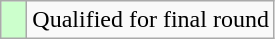<table class="wikitable">
<tr>
<td style="width:10px; background:#cfc"></td>
<td>Qualified for final round</td>
</tr>
</table>
